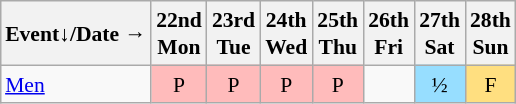<table class="wikitable" style="margin:0.5em auto; font-size:90%; line-height:1.25em; text-align:center;">
<tr>
<th>Event↓/Date →</th>
<th>22nd<br>Mon</th>
<th>23rd<br>Tue</th>
<th>24th<br>Wed</th>
<th>25th<br>Thu</th>
<th>26th<br>Fri</th>
<th>27th<br>Sat</th>
<th>28th<br>Sun</th>
</tr>
<tr>
<td style="text-align:left;"><a href='#'>Men</a></td>
<td bgcolor="#FFBBBB">P</td>
<td bgcolor="#FFBBBB">P</td>
<td bgcolor="#FFBBBB">P</td>
<td bgcolor="#FFBBBB">P</td>
<td></td>
<td bgcolor="#97DEFF">½</td>
<td bgcolor="#FFDF80">F</td>
</tr>
</table>
